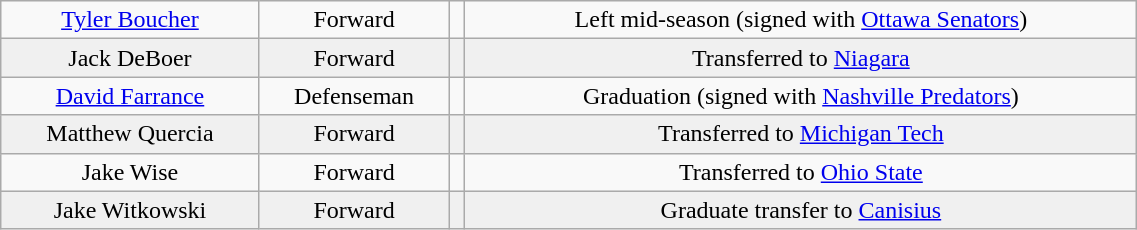<table class="wikitable" width="60%">
<tr align="center" bgcolor="">
<td><a href='#'>Tyler Boucher</a></td>
<td>Forward</td>
<td></td>
<td>Left mid-season (signed with <a href='#'>Ottawa Senators</a>)</td>
</tr>
<tr align="center" bgcolor="f0f0f0">
<td>Jack DeBoer</td>
<td>Forward</td>
<td></td>
<td>Transferred to <a href='#'>Niagara</a></td>
</tr>
<tr align="center" bgcolor="">
<td><a href='#'>David Farrance</a></td>
<td>Defenseman</td>
<td></td>
<td>Graduation (signed with <a href='#'>Nashville Predators</a>)</td>
</tr>
<tr align="center" bgcolor="f0f0f0">
<td>Matthew Quercia</td>
<td>Forward</td>
<td></td>
<td>Transferred to <a href='#'>Michigan Tech</a></td>
</tr>
<tr align="center" bgcolor="">
<td>Jake Wise</td>
<td>Forward</td>
<td></td>
<td>Transferred to <a href='#'>Ohio State</a></td>
</tr>
<tr align="center" bgcolor="f0f0f0">
<td>Jake Witkowski</td>
<td>Forward</td>
<td></td>
<td>Graduate transfer to <a href='#'>Canisius</a></td>
</tr>
</table>
